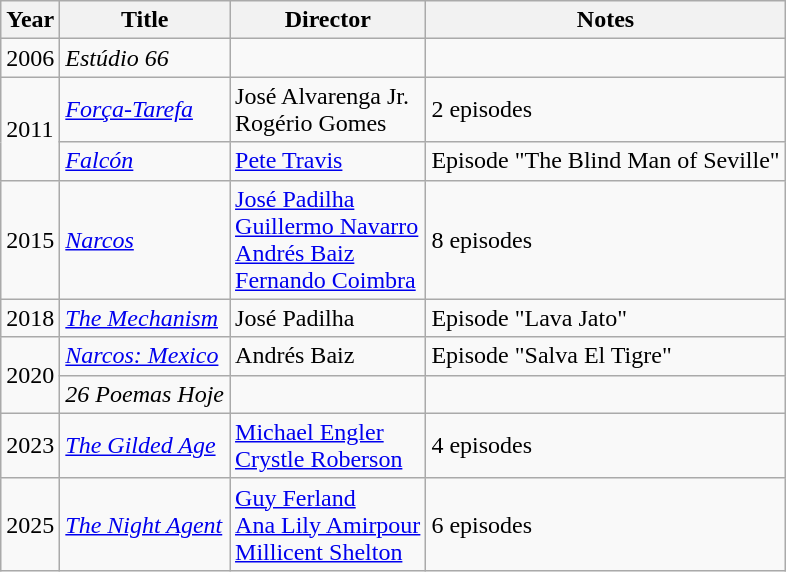<table class="wikitable">
<tr>
<th>Year</th>
<th>Title</th>
<th>Director</th>
<th>Notes</th>
</tr>
<tr>
<td>2006</td>
<td><em>Estúdio 66</em></td>
<td></td>
<td></td>
</tr>
<tr>
<td rowspan=2>2011</td>
<td><em><a href='#'>Força-Tarefa</a></em></td>
<td>José Alvarenga Jr.<br>Rogério Gomes</td>
<td>2 episodes</td>
</tr>
<tr>
<td><em><a href='#'>Falcón</a></em></td>
<td><a href='#'>Pete Travis</a></td>
<td>Episode "The Blind Man of Seville"</td>
</tr>
<tr>
<td>2015</td>
<td><em><a href='#'>Narcos</a></em></td>
<td><a href='#'>José Padilha</a><br><a href='#'>Guillermo Navarro</a><br><a href='#'>Andrés Baiz</a><br><a href='#'>Fernando Coimbra</a></td>
<td>8 episodes</td>
</tr>
<tr>
<td>2018</td>
<td><em><a href='#'>The Mechanism</a></em></td>
<td>José Padilha</td>
<td>Episode "Lava Jato"</td>
</tr>
<tr>
<td rowspan=2>2020</td>
<td><em><a href='#'>Narcos: Mexico</a></em></td>
<td>Andrés Baiz</td>
<td>Episode "Salva El Tigre"</td>
</tr>
<tr>
<td><em>26 Poemas Hoje</em></td>
<td></td>
<td></td>
</tr>
<tr>
<td>2023</td>
<td><em><a href='#'>The Gilded Age</a></em></td>
<td><a href='#'>Michael Engler</a><br><a href='#'>Crystle Roberson</a></td>
<td>4 episodes</td>
</tr>
<tr>
<td>2025</td>
<td><em><a href='#'>The Night Agent</a></em></td>
<td><a href='#'>Guy Ferland</a><br><a href='#'>Ana Lily Amirpour</a><br><a href='#'>Millicent Shelton</a></td>
<td>6 episodes</td>
</tr>
</table>
